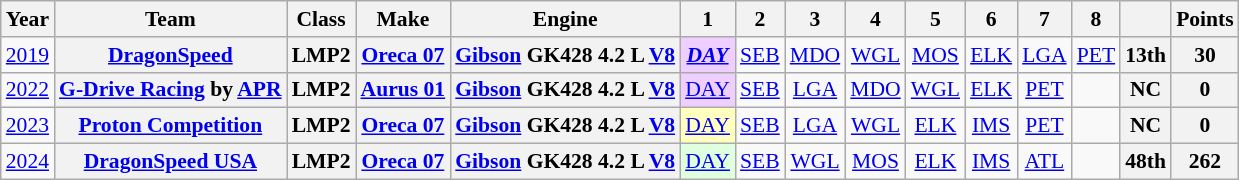<table class="wikitable" style="text-align:center; font-size:90%">
<tr>
<th>Year</th>
<th>Team</th>
<th>Class</th>
<th>Make</th>
<th>Engine</th>
<th>1</th>
<th>2</th>
<th>3</th>
<th>4</th>
<th>5</th>
<th>6</th>
<th>7</th>
<th>8</th>
<th></th>
<th>Points</th>
</tr>
<tr>
<td><a href='#'>2019</a></td>
<th><a href='#'>DragonSpeed</a></th>
<th>LMP2</th>
<th><a href='#'>Oreca 07</a></th>
<th><a href='#'>Gibson</a> GK428 4.2 L <a href='#'>V8</a></th>
<td style="background:#EFCFFF"><strong><em><a href='#'>DAY</a></em></strong><br></td>
<td><a href='#'>SEB</a></td>
<td><a href='#'>MDO</a></td>
<td><a href='#'>WGL</a></td>
<td><a href='#'>MOS</a></td>
<td><a href='#'>ELK</a></td>
<td><a href='#'>LGA</a></td>
<td><a href='#'>PET</a></td>
<th>13th</th>
<th>30</th>
</tr>
<tr>
<td><a href='#'>2022</a></td>
<th><a href='#'>G-Drive Racing</a> by <a href='#'>APR</a></th>
<th>LMP2</th>
<th><a href='#'>Aurus 01</a></th>
<th><a href='#'>Gibson</a> GK428 4.2 L <a href='#'>V8</a></th>
<td style="background:#EFCFFF;"><a href='#'>DAY</a><br></td>
<td><a href='#'>SEB</a></td>
<td><a href='#'>LGA</a></td>
<td><a href='#'>MDO</a></td>
<td><a href='#'>WGL</a></td>
<td><a href='#'>ELK</a></td>
<td><a href='#'>PET</a></td>
<td></td>
<th>NC</th>
<th>0</th>
</tr>
<tr>
<td><a href='#'>2023</a></td>
<th><a href='#'>Proton Competition</a></th>
<th>LMP2</th>
<th><a href='#'>Oreca 07</a></th>
<th><a href='#'>Gibson</a> GK428 4.2 L <a href='#'>V8</a></th>
<td style="background:#FFFFBF;"><a href='#'>DAY</a><br></td>
<td><a href='#'>SEB</a></td>
<td><a href='#'>LGA</a></td>
<td><a href='#'>WGL</a></td>
<td><a href='#'>ELK</a></td>
<td><a href='#'>IMS</a></td>
<td><a href='#'>PET</a></td>
<td></td>
<th>NC</th>
<th>0</th>
</tr>
<tr>
<td><a href='#'>2024</a></td>
<th><a href='#'>DragonSpeed USA</a></th>
<th>LMP2</th>
<th><a href='#'>Oreca 07</a></th>
<th><a href='#'>Gibson</a> GK428 4.2 L <a href='#'>V8</a></th>
<td style="background:#DFFFDF;"><a href='#'>DAY</a><br></td>
<td style="background:#;"><a href='#'>SEB</a></td>
<td style="background:#;"><a href='#'>WGL</a></td>
<td style="background:#;"><a href='#'>MOS</a></td>
<td style="background:#;"><a href='#'>ELK</a></td>
<td style="background:#;"><a href='#'>IMS</a></td>
<td style="background:#;"><a href='#'>ATL</a></td>
<td></td>
<th>48th</th>
<th>262</th>
</tr>
</table>
